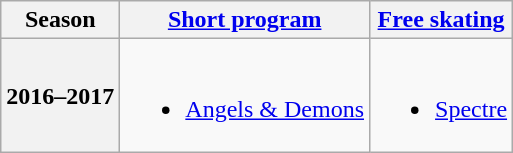<table class=wikitable style=text-align:center>
<tr>
<th>Season</th>
<th><a href='#'>Short program</a></th>
<th><a href='#'>Free skating</a></th>
</tr>
<tr>
<th>2016–2017 <br></th>
<td><br><ul><li><a href='#'>Angels & Demons</a> <br></li></ul></td>
<td><br><ul><li><a href='#'>Spectre</a> <br></li></ul></td>
</tr>
</table>
